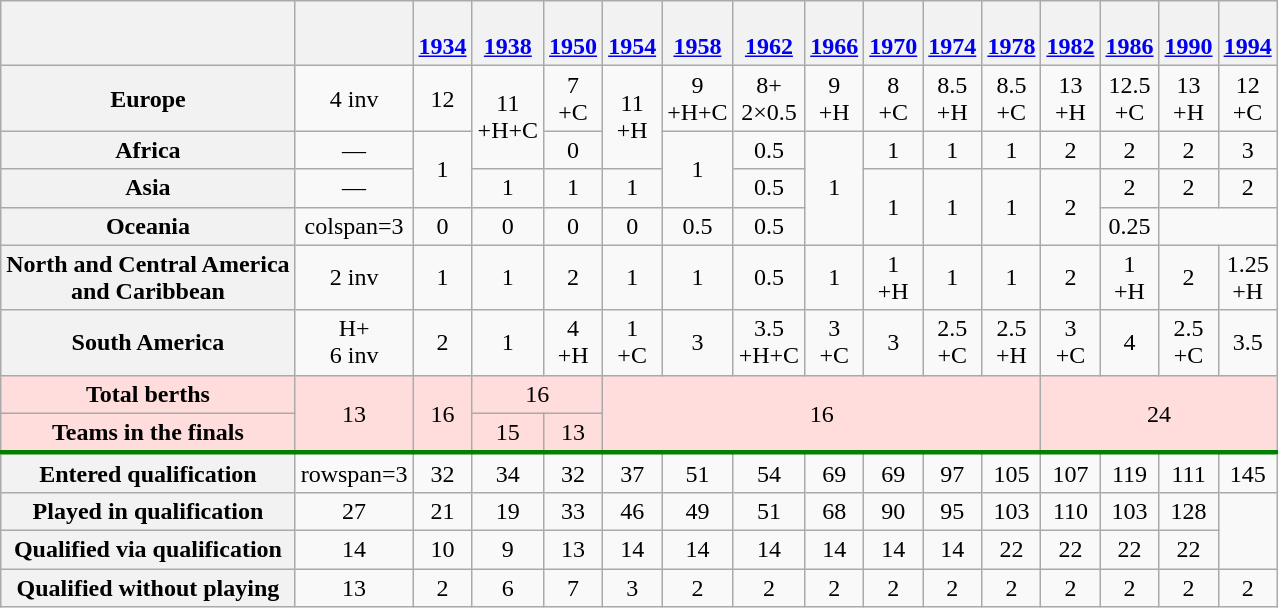<table class="wikitable" style="text-align: center">
<tr>
<th></th>
<th><br><br></th>
<th><br><a href='#'>1934</a></th>
<th><br><a href='#'>1938</a></th>
<th><br><a href='#'>1950</a></th>
<th><br><a href='#'>1954</a></th>
<th><br><a href='#'>1958</a></th>
<th><br><a href='#'>1962</a></th>
<th><br><a href='#'>1966</a></th>
<th><br><a href='#'>1970</a></th>
<th><br><a href='#'>1974</a></th>
<th><br><a href='#'>1978</a></th>
<th><br><a href='#'>1982</a></th>
<th><br><a href='#'>1986</a></th>
<th><br><a href='#'>1990</a></th>
<th><br><a href='#'>1994</a></th>
</tr>
<tr>
<th>Europe</th>
<td>4 inv</td>
<td>12</td>
<td rowspan=2>11<br>+H+C</td>
<td>7<br>+C</td>
<td rowspan=2>11<br>+H</td>
<td>9<br>+H+C</td>
<td>8+<br>2×0.5</td>
<td>9<br>+H</td>
<td>8<br>+C</td>
<td>8.5<br>+H</td>
<td>8.5<br>+C</td>
<td>13<br>+H</td>
<td>12.5<br>+C</td>
<td>13<br>+H</td>
<td>12<br>+C</td>
</tr>
<tr>
<th>Africa</th>
<td>—</td>
<td rowspan=2>1</td>
<td>0</td>
<td rowspan=2>1</td>
<td>0.5</td>
<td rowspan=3>1</td>
<td>1</td>
<td>1</td>
<td>1</td>
<td>2</td>
<td>2</td>
<td>2</td>
<td>3</td>
</tr>
<tr>
<th>Asia</th>
<td>—</td>
<td>1</td>
<td>1</td>
<td>1</td>
<td>0.5</td>
<td rowspan=2>1</td>
<td rowspan=2>1</td>
<td rowspan=2>1</td>
<td rowspan=2>2</td>
<td>2</td>
<td>2</td>
<td>2</td>
</tr>
<tr>
<th>Oceania</th>
<td>colspan=3 </td>
<td>0</td>
<td>0</td>
<td>0</td>
<td>0</td>
<td>0.5</td>
<td>0.5</td>
<td>0.25</td>
</tr>
<tr>
<th>North and Central America<br>and Caribbean</th>
<td>2 inv</td>
<td>1</td>
<td>1</td>
<td>2</td>
<td>1</td>
<td>1</td>
<td>0.5</td>
<td>1</td>
<td>1<br>+H</td>
<td>1</td>
<td>1</td>
<td>2</td>
<td>1<br>+H</td>
<td>2</td>
<td>1.25<br>+H</td>
</tr>
<tr>
<th>South America</th>
<td>H+<br>6 inv</td>
<td>2</td>
<td>1</td>
<td>4<br>+H</td>
<td>1<br>+C</td>
<td>3</td>
<td>3.5<br>+H+C</td>
<td>3<br>+C</td>
<td>3</td>
<td>2.5<br>+C</td>
<td>2.5<br>+H</td>
<td>3<br>+C</td>
<td>4</td>
<td>2.5<br>+C</td>
<td>3.5</td>
</tr>
<tr style="background:#fdd">
<th style="background:#fdd">Total berths</th>
<td rowspan=2>13</td>
<td rowspan=2>16</td>
<td colspan=2>16</td>
<td colspan="7" rowspan="2">16</td>
<td colspan="4" rowspan="2">24</td>
</tr>
<tr style="background:#fdd">
<th style="background:#fdd">Teams in the finals</th>
<td>15</td>
<td>13</td>
</tr>
<tr style="border-top:3px solid green">
<th>Entered qualification</th>
<td>rowspan=3 </td>
<td>32</td>
<td>34</td>
<td>32</td>
<td>37</td>
<td>51</td>
<td>54</td>
<td>69</td>
<td>69</td>
<td>97</td>
<td>105</td>
<td>107</td>
<td>119</td>
<td>111</td>
<td>145</td>
</tr>
<tr>
<th>Played in qualification</th>
<td>27</td>
<td>21</td>
<td>19</td>
<td>33</td>
<td>46</td>
<td>49</td>
<td>51</td>
<td>68</td>
<td>90</td>
<td>95</td>
<td>103</td>
<td>110</td>
<td>103</td>
<td>128</td>
</tr>
<tr>
<th>Qualified via qualification</th>
<td>14</td>
<td>10</td>
<td>9</td>
<td>13</td>
<td>14</td>
<td>14</td>
<td>14</td>
<td>14</td>
<td>14</td>
<td>14</td>
<td>22</td>
<td>22</td>
<td>22</td>
<td>22</td>
</tr>
<tr>
<th>Qualified without playing</th>
<td>13</td>
<td>2</td>
<td>6</td>
<td>7</td>
<td>3</td>
<td>2</td>
<td>2</td>
<td>2</td>
<td>2</td>
<td>2</td>
<td>2</td>
<td>2</td>
<td>2</td>
<td>2</td>
<td>2</td>
</tr>
</table>
